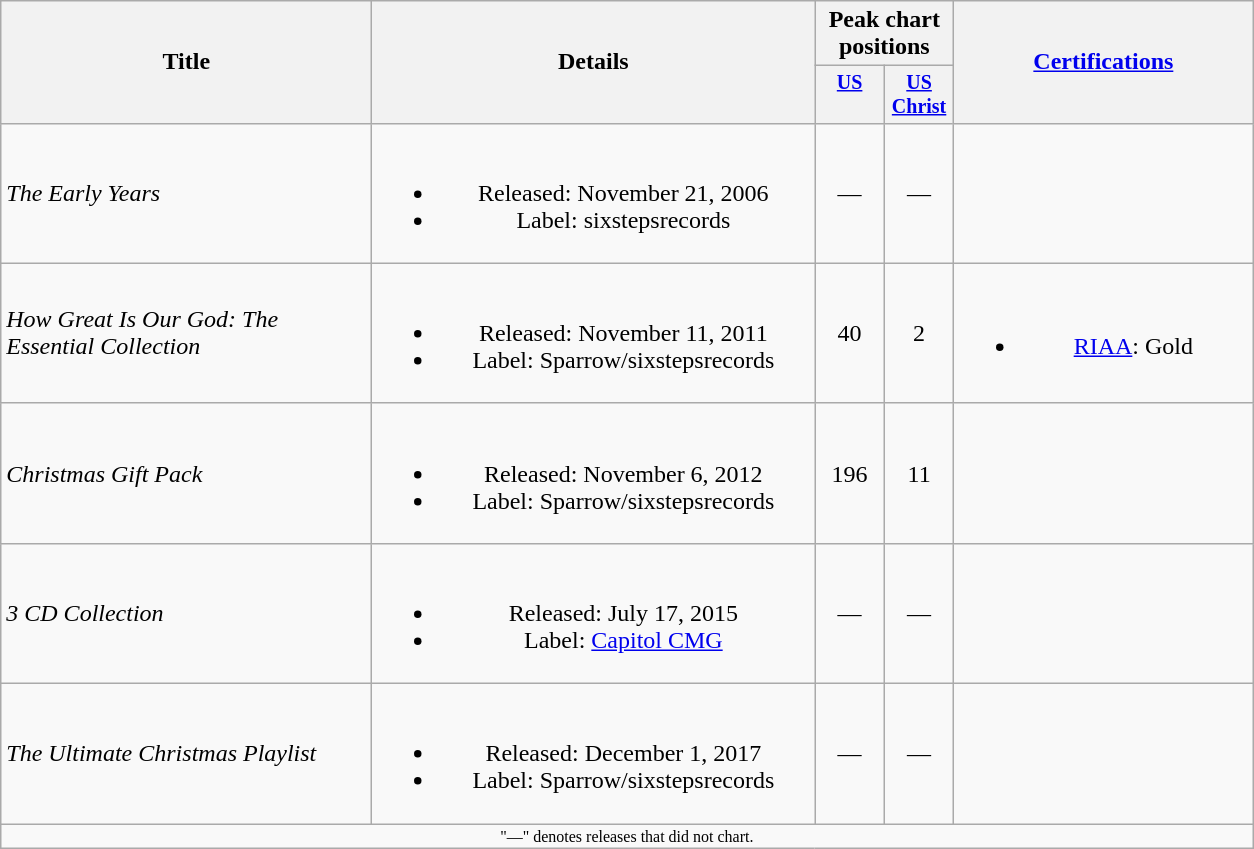<table class="wikitable plainrowheaders" style="text-align:center;">
<tr>
<th rowspan="2" style="width:15em;">Title</th>
<th rowspan="2" style="width:18em;">Details</th>
<th colspan="2">Peak chart positions</th>
<th rowspan="2" style="width:12em;"><a href='#'>Certifications</a></th>
</tr>
<tr style="font-size:smaller;">
<th style="width:40px;"><a href='#'>US</a><br><br></th>
<th style="width:40px;"><a href='#'>US<br>Christ</a><br></th>
</tr>
<tr>
<td align=left><em>The Early Years</em></td>
<td><br><ul><li>Released: November 21, 2006</li><li>Label: sixstepsrecords</li></ul></td>
<td>—</td>
<td>—</td>
<td></td>
</tr>
<tr>
<td align=left><em>How Great Is Our God: The Essential Collection</em></td>
<td><br><ul><li>Released: November 11, 2011</li><li>Label: Sparrow/sixstepsrecords</li></ul></td>
<td>40</td>
<td>2</td>
<td><br><ul><li><a href='#'>RIAA</a>: Gold</li></ul></td>
</tr>
<tr>
<td align=left><em>Christmas Gift Pack</em></td>
<td><br><ul><li>Released: November 6, 2012</li><li>Label: Sparrow/sixstepsrecords</li></ul></td>
<td>196</td>
<td>11</td>
<td></td>
</tr>
<tr>
<td align=left><em>3 CD Collection</em></td>
<td><br><ul><li>Released: July 17, 2015</li><li>Label: <a href='#'>Capitol CMG</a></li></ul></td>
<td>—</td>
<td>—</td>
<td></td>
</tr>
<tr>
<td align=left><em>The Ultimate Christmas Playlist</em></td>
<td><br><ul><li>Released: December 1, 2017</li><li>Label: Sparrow/sixstepsrecords</li></ul></td>
<td>—</td>
<td>—</td>
<td></td>
</tr>
<tr>
<td align="center" colspan="30" style="font-size: 8pt">"—" denotes releases that did not chart.</td>
</tr>
</table>
